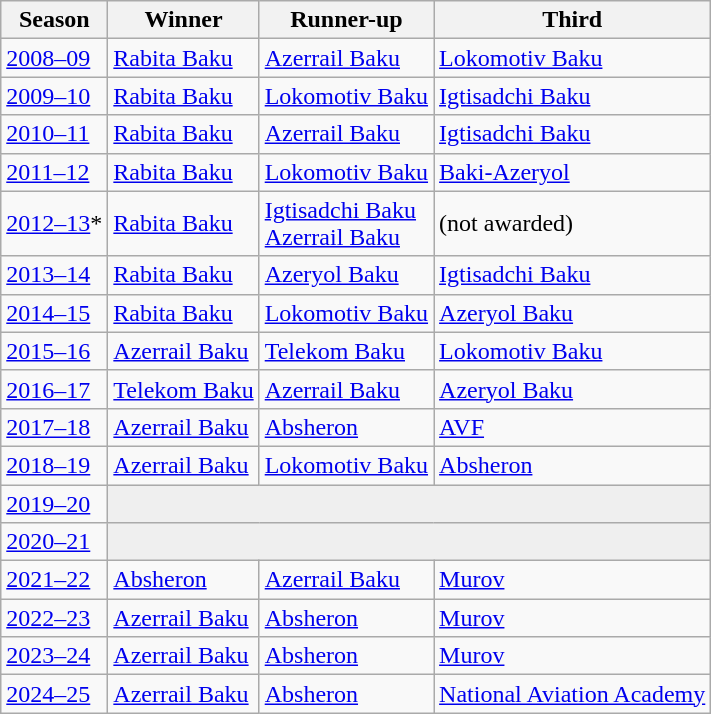<table class="wikitable">
<tr>
<th>Season</th>
<th>Winner</th>
<th>Runner-up</th>
<th>Third</th>
</tr>
<tr>
<td><a href='#'>2008–09</a></td>
<td><a href='#'>Rabita Baku</a></td>
<td><a href='#'>Azerrail Baku</a></td>
<td><a href='#'>Lokomotiv Baku</a></td>
</tr>
<tr>
<td><a href='#'>2009–10</a></td>
<td><a href='#'>Rabita Baku</a></td>
<td><a href='#'>Lokomotiv Baku</a></td>
<td><a href='#'>Igtisadchi Baku</a></td>
</tr>
<tr>
<td><a href='#'>2010–11</a></td>
<td><a href='#'>Rabita Baku</a></td>
<td><a href='#'>Azerrail Baku</a></td>
<td><a href='#'>Igtisadchi Baku</a></td>
</tr>
<tr>
<td><a href='#'>2011–12</a></td>
<td><a href='#'>Rabita Baku</a></td>
<td><a href='#'>Lokomotiv Baku</a></td>
<td><a href='#'>Baki-Azeryol</a></td>
</tr>
<tr>
<td><a href='#'>2012–13</a>*</td>
<td><a href='#'>Rabita Baku</a></td>
<td><a href='#'>Igtisadchi Baku</a><br><a href='#'>Azerrail Baku</a></td>
<td>(not awarded)</td>
</tr>
<tr>
<td><a href='#'>2013–14</a></td>
<td><a href='#'>Rabita Baku</a></td>
<td><a href='#'>Azeryol Baku</a></td>
<td><a href='#'>Igtisadchi Baku</a></td>
</tr>
<tr>
<td><a href='#'>2014–15</a></td>
<td><a href='#'>Rabita Baku</a></td>
<td><a href='#'>Lokomotiv Baku</a></td>
<td><a href='#'>Azeryol Baku</a></td>
</tr>
<tr>
<td><a href='#'>2015–16</a></td>
<td><a href='#'>Azerrail Baku</a></td>
<td><a href='#'>Telekom Baku</a></td>
<td><a href='#'>Lokomotiv Baku</a></td>
</tr>
<tr>
<td><a href='#'>2016–17</a></td>
<td><a href='#'>Telekom Baku</a></td>
<td><a href='#'>Azerrail Baku</a></td>
<td><a href='#'>Azeryol Baku</a></td>
</tr>
<tr>
<td><a href='#'>2017–18</a></td>
<td><a href='#'>Azerrail Baku</a></td>
<td><a href='#'>Absheron</a></td>
<td><a href='#'>AVF</a></td>
</tr>
<tr>
<td><a href='#'>2018–19</a></td>
<td><a href='#'>Azerrail Baku</a></td>
<td><a href='#'>Lokomotiv Baku</a></td>
<td><a href='#'>Absheron</a></td>
</tr>
<tr>
<td><a href='#'>2019–20</a></td>
<td colspan="3" style="background:#efefef"></td>
</tr>
<tr>
<td><a href='#'>2020–21</a></td>
<td colspan="3" style="background:#efefef"></td>
</tr>
<tr>
<td><a href='#'>2021–22</a></td>
<td><a href='#'>Absheron</a></td>
<td><a href='#'>Azerrail Baku</a></td>
<td><a href='#'>Murov</a></td>
</tr>
<tr>
<td><a href='#'>2022–23</a></td>
<td><a href='#'>Azerrail Baku</a></td>
<td><a href='#'>Absheron</a></td>
<td><a href='#'>Murov</a></td>
</tr>
<tr>
<td><a href='#'>2023–24</a></td>
<td><a href='#'>Azerrail Baku</a></td>
<td><a href='#'>Absheron</a></td>
<td><a href='#'>Murov</a></td>
</tr>
<tr>
<td><a href='#'>2024–25</a></td>
<td><a href='#'>Azerrail Baku</a></td>
<td><a href='#'>Absheron</a></td>
<td><a href='#'>National Aviation Academy</a></td>
</tr>
</table>
